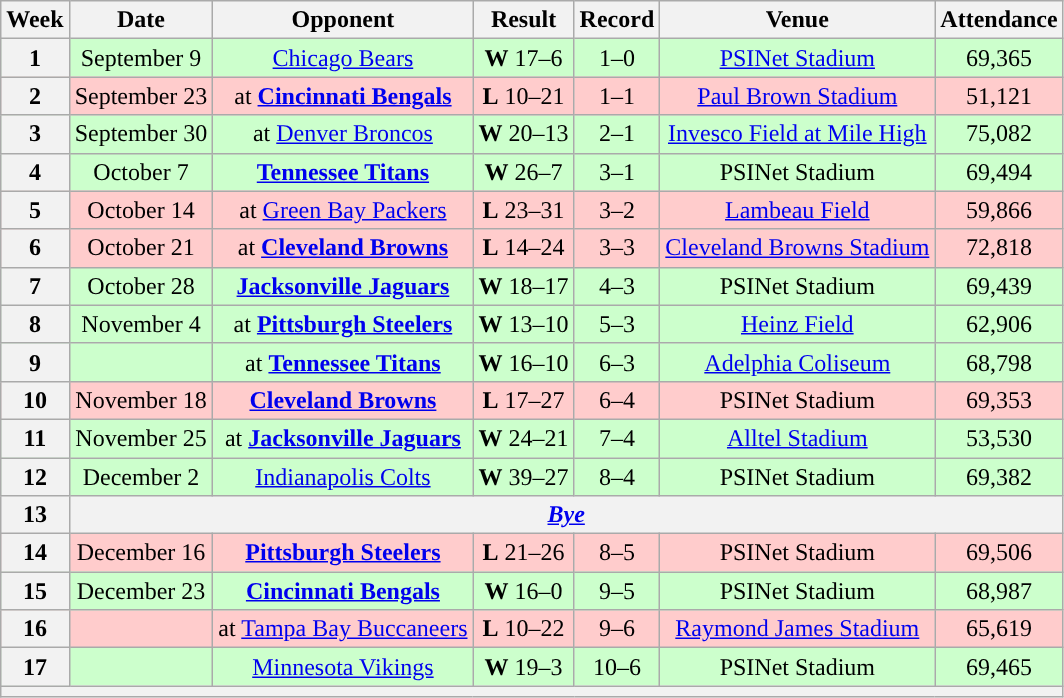<table class="wikitable" style="text-align: center;">
<tr>
<th>Week</th>
<th>Date</th>
<th>Opponent</th>
<th>Result</th>
<th>Record</th>
<th>Venue</th>
<th>Attendance</th>
</tr>
<tr style="background: #cfc;">
<th>1</th>
<td>September 9</td>
<td><a href='#'>Chicago Bears</a></td>
<td><strong>W</strong> 17–6</td>
<td>1–0</td>
<td><a href='#'>PSINet Stadium</a></td>
<td>69,365</td>
</tr>
<tr style="background: #fcc;">
<th>2</th>
<td>September 23</td>
<td>at <strong><a href='#'>Cincinnati Bengals</a></strong></td>
<td><strong>L</strong> 10–21</td>
<td>1–1</td>
<td><a href='#'>Paul Brown Stadium</a></td>
<td>51,121</td>
</tr>
<tr style="background: #cfc;">
<th>3</th>
<td>September 30</td>
<td>at <a href='#'>Denver Broncos</a></td>
<td><strong>W</strong> 20–13</td>
<td>2–1</td>
<td><a href='#'>Invesco Field at Mile High</a></td>
<td>75,082</td>
</tr>
<tr style="background: #cfc;">
<th>4</th>
<td>October 7</td>
<td><strong><a href='#'>Tennessee Titans</a></strong></td>
<td><strong>W</strong> 26–7</td>
<td>3–1</td>
<td>PSINet Stadium</td>
<td>69,494</td>
</tr>
<tr style="background: #fcc;">
<th>5</th>
<td>October 14</td>
<td>at <a href='#'>Green Bay Packers</a></td>
<td><strong>L</strong> 23–31</td>
<td>3–2</td>
<td><a href='#'>Lambeau Field</a></td>
<td>59,866</td>
</tr>
<tr style="background: #fcc;">
<th>6</th>
<td>October 21</td>
<td>at <strong><a href='#'>Cleveland Browns</a></strong></td>
<td><strong>L</strong> 14–24</td>
<td>3–3</td>
<td><a href='#'>Cleveland Browns Stadium</a></td>
<td>72,818</td>
</tr>
<tr style="background: #cfc;">
<th>7</th>
<td>October 28</td>
<td><strong><a href='#'>Jacksonville Jaguars</a></strong></td>
<td><strong>W</strong> 18–17</td>
<td>4–3</td>
<td>PSINet Stadium</td>
<td>69,439</td>
</tr>
<tr style="background: #cfc;">
<th>8</th>
<td>November 4</td>
<td>at <strong><a href='#'>Pittsburgh Steelers</a></strong></td>
<td><strong>W</strong> 13–10</td>
<td>5–3</td>
<td><a href='#'>Heinz Field</a></td>
<td>62,906</td>
</tr>
<tr style="background: #cfc;">
<th>9</th>
<td></td>
<td>at <strong><a href='#'>Tennessee Titans</a></strong></td>
<td><strong>W</strong> 16–10</td>
<td>6–3</td>
<td><a href='#'>Adelphia Coliseum</a></td>
<td>68,798</td>
</tr>
<tr style="background: #fcc;">
<th>10</th>
<td>November 18</td>
<td><strong><a href='#'>Cleveland Browns</a></strong></td>
<td><strong>L</strong> 17–27</td>
<td>6–4</td>
<td>PSINet Stadium</td>
<td>69,353</td>
</tr>
<tr style="background: #cfc;">
<th>11</th>
<td>November 25</td>
<td>at <strong><a href='#'>Jacksonville Jaguars</a></strong></td>
<td><strong>W</strong> 24–21</td>
<td>7–4</td>
<td><a href='#'>Alltel Stadium</a></td>
<td>53,530</td>
</tr>
<tr style="background: #cfc;">
<th>12</th>
<td>December 2</td>
<td><a href='#'>Indianapolis Colts</a></td>
<td><strong>W</strong> 39–27</td>
<td>8–4</td>
<td>PSINet Stadium</td>
<td>69,382</td>
</tr>
<tr>
<th>13</th>
<th colspan="6" align="center"><em><a href='#'>Bye</a></em></th>
</tr>
<tr style="background: #fcc;">
<th>14</th>
<td>December 16</td>
<td><strong><a href='#'>Pittsburgh Steelers</a></strong></td>
<td><strong>L</strong> 21–26</td>
<td>8–5</td>
<td>PSINet Stadium</td>
<td>69,506</td>
</tr>
<tr style="background: #cfc;">
<th>15</th>
<td>December 23</td>
<td><strong><a href='#'>Cincinnati Bengals</a></strong></td>
<td><strong>W</strong> 16–0</td>
<td>9–5</td>
<td>PSINet Stadium</td>
<td>68,987</td>
</tr>
<tr style="background: #fcc;">
<th>16</th>
<td></td>
<td>at <a href='#'>Tampa Bay Buccaneers</a></td>
<td><strong>L</strong> 10–22</td>
<td>9–6</td>
<td><a href='#'>Raymond James Stadium</a></td>
<td>65,619</td>
</tr>
<tr style="background: #cfc;">
<th>17</th>
<td></td>
<td><a href='#'>Minnesota Vikings</a></td>
<td><strong>W</strong> 19–3</td>
<td>10–6</td>
<td>PSINet Stadium</td>
<td>69,465</td>
</tr>
<tr>
<th colspan="7"></th>
</tr>
</table>
